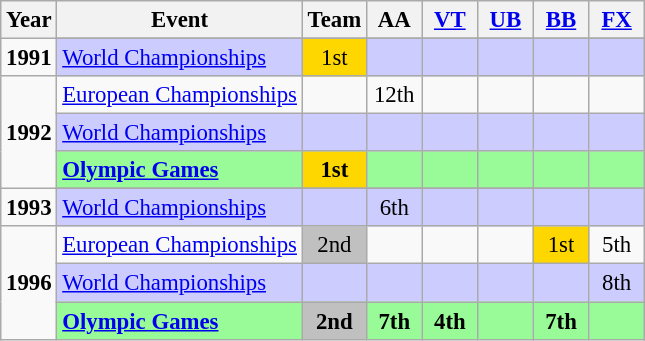<table class="wikitable" style="text-align:center; font-size: 95%;">
<tr>
<th>Year</th>
<th>Event</th>
<th style="width:30px;">Team</th>
<th style="width:30px;">AA</th>
<th style="width:30px;"><a href='#'>VT</a></th>
<th style="width:30px;"><a href='#'>UB</a></th>
<th style="width:30px;"><a href='#'>BB</a></th>
<th style="width:30px;"><a href='#'>FX</a></th>
</tr>
<tr>
<td rowspan="2"><strong>1991</strong></td>
</tr>
<tr bgcolor=#CCCCFF>
<td align=left><a href='#'>World Championships</a></td>
<td style="background: gold">1st</td>
<td></td>
<td></td>
<td></td>
<td></td>
<td></td>
</tr>
<tr>
<td rowspan="3"><strong>1992</strong></td>
<td align=left><a href='#'>European Championships</a></td>
<td></td>
<td>12th</td>
<td></td>
<td></td>
<td></td>
<td></td>
</tr>
<tr bgcolor=#CCCCFF>
<td align=left><a href='#'>World Championships</a></td>
<td></td>
<td></td>
<td></td>
<td></td>
<td></td>
<td></td>
</tr>
<tr bgcolor=98FB98>
<td align=left><strong><a href='#'>Olympic Games</a></strong></td>
<td style="background: gold"><strong>1st</strong></td>
<td></td>
<td></td>
<td></td>
<td></td>
<td></td>
</tr>
<tr>
<td rowspan="2"><strong>1993</strong></td>
</tr>
<tr bgcolor=#CCCCFF>
<td align=left><a href='#'>World Championships</a></td>
<td></td>
<td>6th</td>
<td></td>
<td></td>
<td></td>
<td></td>
</tr>
<tr>
<td rowspan="3"><strong>1996</strong></td>
<td align=left><a href='#'>European Championships</a></td>
<td style="background:silver;">2nd</td>
<td></td>
<td></td>
<td></td>
<td style="background: gold">1st</td>
<td>5th</td>
</tr>
<tr bgcolor=#CCCCFF>
<td align=left><a href='#'>World Championships</a></td>
<td></td>
<td></td>
<td></td>
<td></td>
<td></td>
<td>8th</td>
</tr>
<tr bgcolor=98FB98>
<td align=left><strong><a href='#'>Olympic Games</a></strong></td>
<td style="background:silver;"><strong>2nd</strong></td>
<td><strong>7th</strong></td>
<td><strong>4th</strong></td>
<td></td>
<td><strong>7th</strong></td>
<td></td>
</tr>
</table>
